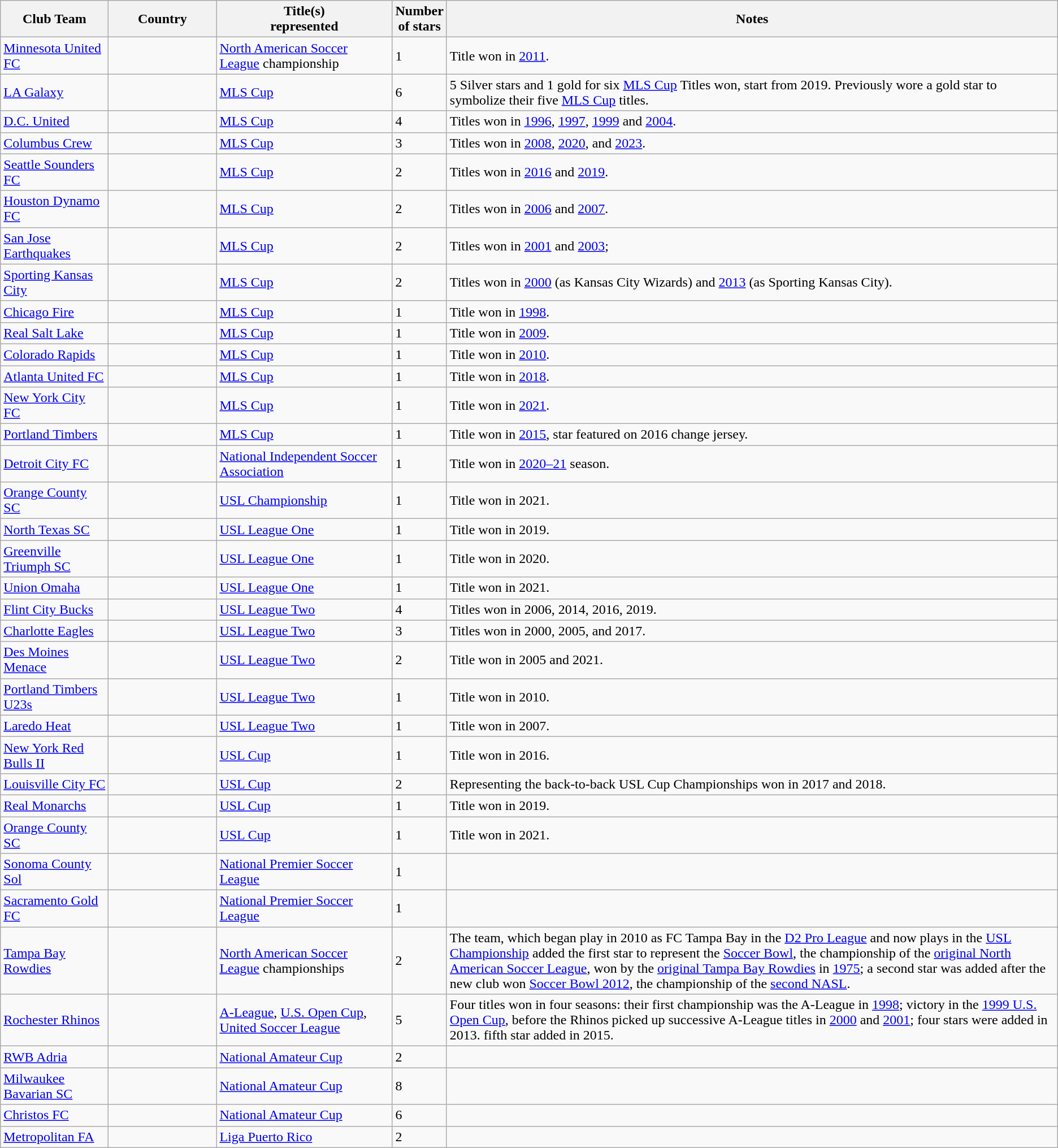<table class="wikitable sortable">
<tr>
<th width=120>Club Team</th>
<th width=120>Country</th>
<th width=200>Title(s)<br>represented</th>
<th>Number<br>of stars</th>
<th class="unsortable">Notes</th>
</tr>
<tr>
<td><a href='#'>Minnesota United FC</a></td>
<td></td>
<td><a href='#'>North American Soccer League</a> championship</td>
<td>1</td>
<td>Title won in <a href='#'>2011</a>.</td>
</tr>
<tr>
<td><a href='#'>LA Galaxy</a></td>
<td></td>
<td><a href='#'>MLS Cup</a></td>
<td>6</td>
<td>5 Silver stars and 1 gold for six <a href='#'>MLS Cup</a> Titles won, start from 2019. Previously wore a gold star to symbolize their five <a href='#'>MLS Cup</a> titles.</td>
</tr>
<tr>
<td><a href='#'>D.C. United</a></td>
<td></td>
<td><a href='#'>MLS Cup</a></td>
<td>4</td>
<td>Titles won in <a href='#'>1996</a>, <a href='#'>1997</a>, <a href='#'>1999</a> and <a href='#'>2004</a>.</td>
</tr>
<tr>
<td><a href='#'>Columbus Crew</a></td>
<td></td>
<td><a href='#'>MLS Cup</a></td>
<td>3</td>
<td>Titles won in <a href='#'>2008</a>, <a href='#'>2020</a>, and <a href='#'>2023</a>.</td>
</tr>
<tr>
<td><a href='#'>Seattle Sounders FC</a></td>
<td></td>
<td><a href='#'>MLS Cup</a></td>
<td>2</td>
<td>Titles won in <a href='#'>2016</a> and <a href='#'>2019</a>.</td>
</tr>
<tr>
<td><a href='#'>Houston Dynamo FC</a></td>
<td></td>
<td><a href='#'>MLS Cup</a></td>
<td>2</td>
<td>Titles won in <a href='#'>2006</a> and <a href='#'>2007</a>.</td>
</tr>
<tr>
<td><a href='#'>San Jose Earthquakes</a></td>
<td></td>
<td><a href='#'>MLS Cup</a></td>
<td>2</td>
<td>Titles won in <a href='#'>2001</a> and <a href='#'>2003</a>;</td>
</tr>
<tr>
<td><a href='#'>Sporting Kansas City</a></td>
<td></td>
<td><a href='#'>MLS Cup</a></td>
<td>2</td>
<td>Titles won in <a href='#'>2000</a> (as Kansas City Wizards) and <a href='#'>2013</a> (as Sporting Kansas City).</td>
</tr>
<tr>
<td><a href='#'>Chicago Fire</a></td>
<td></td>
<td><a href='#'>MLS Cup</a></td>
<td>1</td>
<td>Title won in <a href='#'>1998</a>.</td>
</tr>
<tr>
<td><a href='#'>Real Salt Lake</a></td>
<td></td>
<td><a href='#'>MLS Cup</a></td>
<td>1</td>
<td>Title won in <a href='#'>2009</a>.</td>
</tr>
<tr>
<td><a href='#'>Colorado Rapids</a></td>
<td></td>
<td><a href='#'>MLS Cup</a></td>
<td>1</td>
<td>Title won in <a href='#'>2010</a>.</td>
</tr>
<tr>
<td><a href='#'>Atlanta United FC</a></td>
<td></td>
<td><a href='#'>MLS Cup</a></td>
<td>1</td>
<td>Title won in <a href='#'>2018</a>.</td>
</tr>
<tr>
<td><a href='#'>New York City FC</a></td>
<td></td>
<td><a href='#'>MLS Cup</a></td>
<td>1</td>
<td>Title won in <a href='#'>2021</a>.</td>
</tr>
<tr>
<td><a href='#'>Portland Timbers</a></td>
<td></td>
<td><a href='#'>MLS Cup</a></td>
<td>1</td>
<td>Title won in <a href='#'>2015</a>, star featured on 2016 change jersey.</td>
</tr>
<tr>
<td><a href='#'>Detroit City FC</a></td>
<td></td>
<td><a href='#'>National Independent Soccer Association</a></td>
<td>1</td>
<td>Title won in <a href='#'>2020–21</a> season.</td>
</tr>
<tr>
<td><a href='#'>Orange County SC</a></td>
<td></td>
<td><a href='#'>USL Championship</a></td>
<td>1</td>
<td>Title won in 2021.</td>
</tr>
<tr>
<td><a href='#'>North Texas SC</a></td>
<td></td>
<td><a href='#'>USL League One</a></td>
<td>1</td>
<td>Title won in 2019.</td>
</tr>
<tr>
<td><a href='#'>Greenville Triumph SC</a></td>
<td></td>
<td><a href='#'>USL League One</a></td>
<td>1</td>
<td>Title won in 2020.</td>
</tr>
<tr>
<td><a href='#'>Union Omaha</a></td>
<td></td>
<td><a href='#'>USL League One</a></td>
<td>1</td>
<td>Title won in 2021.</td>
</tr>
<tr>
<td><a href='#'>Flint City Bucks</a></td>
<td></td>
<td><a href='#'>USL League Two</a></td>
<td>4</td>
<td>Titles won in 2006, 2014, 2016, 2019.</td>
</tr>
<tr>
<td><a href='#'>Charlotte Eagles</a></td>
<td></td>
<td><a href='#'>USL League Two</a></td>
<td>3</td>
<td>Titles won in 2000, 2005, and 2017.</td>
</tr>
<tr>
<td><a href='#'>Des Moines Menace</a></td>
<td></td>
<td><a href='#'>USL League Two</a></td>
<td>2</td>
<td>Title won in 2005 and 2021.</td>
</tr>
<tr>
<td><a href='#'>Portland Timbers U23s</a></td>
<td></td>
<td><a href='#'>USL League Two</a></td>
<td>1</td>
<td>Title won in 2010.</td>
</tr>
<tr>
<td><a href='#'>Laredo Heat</a></td>
<td></td>
<td><a href='#'>USL League Two</a></td>
<td>1</td>
<td>Title won in 2007.</td>
</tr>
<tr>
<td><a href='#'>New York Red Bulls II</a></td>
<td></td>
<td><a href='#'>USL Cup</a></td>
<td>1</td>
<td>Title won in 2016.</td>
</tr>
<tr>
<td><a href='#'>Louisville City FC</a></td>
<td></td>
<td><a href='#'>USL Cup</a></td>
<td>2</td>
<td>Representing the back-to-back USL Cup Championships won in 2017 and 2018.</td>
</tr>
<tr>
<td><a href='#'>Real Monarchs</a></td>
<td></td>
<td><a href='#'>USL Cup</a></td>
<td>1</td>
<td>Title won in 2019.</td>
</tr>
<tr>
<td><a href='#'>Orange County SC</a></td>
<td></td>
<td><a href='#'>USL Cup</a></td>
<td>1</td>
<td>Title won in 2021.</td>
</tr>
<tr>
<td><a href='#'>Sonoma County Sol</a></td>
<td></td>
<td><a href='#'>National Premier Soccer League</a></td>
<td>1</td>
<td></td>
</tr>
<tr>
<td><a href='#'>Sacramento Gold FC</a></td>
<td></td>
<td><a href='#'>National Premier Soccer League</a></td>
<td>1</td>
<td></td>
</tr>
<tr>
<td><a href='#'>Tampa Bay Rowdies</a></td>
<td></td>
<td><a href='#'>North American Soccer League</a> championships</td>
<td>2</td>
<td>The team, which began play in 2010 as FC Tampa Bay in the <a href='#'>D2 Pro League</a> and now plays in the <a href='#'>USL Championship</a> added the first star to represent the <a href='#'>Soccer Bowl</a>, the championship of the <a href='#'>original North American Soccer League</a>, won by the <a href='#'>original Tampa Bay Rowdies</a> in <a href='#'>1975</a>; a second star was added after the new club won <a href='#'>Soccer Bowl 2012</a>, the championship of the <a href='#'>second NASL</a>.</td>
</tr>
<tr>
<td><a href='#'>Rochester Rhinos</a></td>
<td></td>
<td><a href='#'>A-League</a>, <a href='#'>U.S. Open Cup</a>, <a href='#'>United Soccer League</a></td>
<td>5</td>
<td>Four titles won in four seasons: their first championship was the A-League in <a href='#'>1998</a>; victory in the <a href='#'>1999 U.S. Open Cup</a>, before the Rhinos picked up successive A-League titles in <a href='#'>2000</a> and <a href='#'>2001</a>; four stars were added in 2013. fifth star added in 2015.</td>
</tr>
<tr>
<td><a href='#'>RWB Adria</a></td>
<td></td>
<td><a href='#'>National Amateur Cup</a></td>
<td>2</td>
<td></td>
</tr>
<tr>
<td><a href='#'>Milwaukee Bavarian SC</a></td>
<td></td>
<td><a href='#'>National Amateur Cup</a></td>
<td>8</td>
<td></td>
</tr>
<tr>
<td><a href='#'>Christos FC</a></td>
<td></td>
<td><a href='#'>National Amateur Cup</a></td>
<td>6</td>
</tr>
<tr>
<td><a href='#'>Metropolitan FA</a></td>
<td></td>
<td><a href='#'>Liga Puerto Rico</a></td>
<td>2</td>
<td></td>
</tr>
</table>
